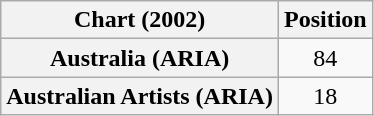<table class="wikitable plainrowheaders" style="text-align:center">
<tr>
<th scope="col">Chart (2002)</th>
<th scope="col">Position</th>
</tr>
<tr>
<th scope="row">Australia (ARIA)</th>
<td>84</td>
</tr>
<tr>
<th scope="row">Australian Artists (ARIA)</th>
<td>18</td>
</tr>
</table>
